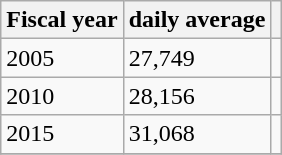<table class="wikitable">
<tr>
<th>Fiscal year</th>
<th>daily average</th>
<th></th>
</tr>
<tr>
<td>2005</td>
<td>27,749</td>
<td></td>
</tr>
<tr>
<td>2010</td>
<td>28,156</td>
<td></td>
</tr>
<tr>
<td>2015</td>
<td>31,068</td>
<td></td>
</tr>
<tr>
</tr>
</table>
